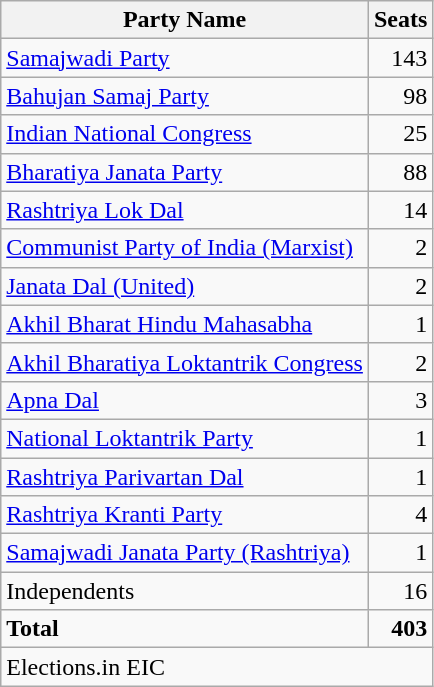<table class="wikitable sortable" style=text-align:right>
<tr>
<th>Party Name</th>
<th>Seats</th>
</tr>
<tr>
<td align=left><a href='#'>Samajwadi Party</a></td>
<td>143</td>
</tr>
<tr>
<td align=left><a href='#'>Bahujan Samaj Party</a></td>
<td>98</td>
</tr>
<tr>
<td align=left><a href='#'>Indian National Congress</a></td>
<td>25</td>
</tr>
<tr>
<td align=left><a href='#'>Bharatiya Janata Party</a></td>
<td>88</td>
</tr>
<tr>
<td align=left><a href='#'>Rashtriya Lok Dal</a></td>
<td>14</td>
</tr>
<tr>
<td align=left><a href='#'>Communist Party of India (Marxist)</a></td>
<td>2</td>
</tr>
<tr>
<td align=left><a href='#'>Janata Dal (United)</a></td>
<td>2</td>
</tr>
<tr>
<td align=left><a href='#'>Akhil Bharat Hindu Mahasabha</a></td>
<td>1</td>
</tr>
<tr>
<td align=left><a href='#'>Akhil Bharatiya Loktantrik Congress</a></td>
<td>2</td>
</tr>
<tr>
<td align=left><a href='#'>Apna Dal</a></td>
<td>3</td>
</tr>
<tr>
<td align=left><a href='#'>National Loktantrik Party</a></td>
<td>1</td>
</tr>
<tr>
<td align=left><a href='#'>Rashtriya Parivartan Dal</a></td>
<td>1</td>
</tr>
<tr>
<td align=left><a href='#'>Rashtriya Kranti Party</a></td>
<td>4</td>
</tr>
<tr>
<td align=left><a href='#'>Samajwadi Janata Party (Rashtriya)</a></td>
<td>1</td>
</tr>
<tr>
<td align=left>Independents</td>
<td>16</td>
</tr>
<tr class=sortbottom>
<td align=left><strong>Total</strong></td>
<td><strong>403</strong></td>
</tr>
<tr class=sortbottom>
<td colspan=2 align=left>Elections.in EIC</td>
</tr>
</table>
